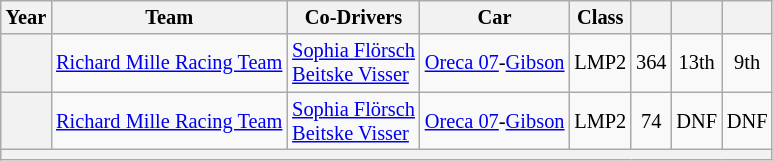<table class="wikitable" style="text-align:center; font-size:85%">
<tr>
<th scope="col">Year</th>
<th scope="col">Team</th>
<th scope="col">Co-Drivers</th>
<th scope="col">Car</th>
<th scope="col">Class</th>
<th scope="col"></th>
<th scope="col"></th>
<th scope="col"></th>
</tr>
<tr>
<th></th>
<td align="left" nowrap> <a href='#'>Richard Mille Racing Team</a></td>
<td align="left" nowrap> <a href='#'>Sophia Flörsch</a><br> <a href='#'>Beitske Visser</a></td>
<td align="left" nowrap><a href='#'>Oreca 07</a>-<a href='#'>Gibson</a></td>
<td>LMP2</td>
<td>364</td>
<td>13th</td>
<td>9th</td>
</tr>
<tr>
<th></th>
<td align="left" nowrap> <a href='#'>Richard Mille Racing Team</a></td>
<td align="left" nowrap> <a href='#'>Sophia Flörsch</a><br> <a href='#'>Beitske Visser</a></td>
<td align="left" nowrap><a href='#'>Oreca 07</a>-<a href='#'>Gibson</a></td>
<td>LMP2</td>
<td>74</td>
<td>DNF</td>
<td>DNF</td>
</tr>
<tr>
<th colspan="8"></th>
</tr>
</table>
